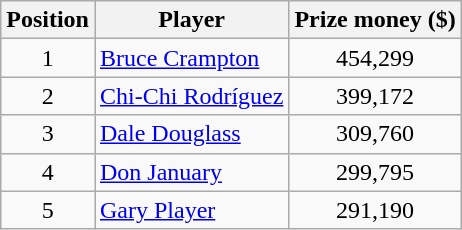<table class="wikitable">
<tr>
<th>Position</th>
<th>Player</th>
<th>Prize money ($)</th>
</tr>
<tr>
<td align=center>1</td>
<td> <a href='#'>Bruce Crampton</a></td>
<td align=center>454,299</td>
</tr>
<tr>
<td align=center>2</td>
<td> <a href='#'>Chi-Chi Rodríguez</a></td>
<td align=center>399,172</td>
</tr>
<tr>
<td align=center>3</td>
<td> <a href='#'>Dale Douglass</a></td>
<td align=center>309,760</td>
</tr>
<tr>
<td align=center>4</td>
<td> <a href='#'>Don January</a></td>
<td align=center>299,795</td>
</tr>
<tr>
<td align=center>5</td>
<td> <a href='#'>Gary Player</a></td>
<td align=center>291,190</td>
</tr>
</table>
